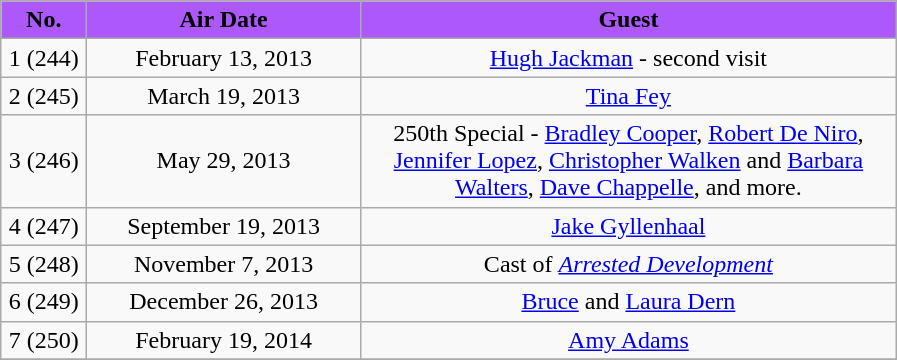<table class="wikitable" style="text-align:center;">
<tr>
<th width="50" style="background:#AC58FA">No.</th>
<th width="175" style="background:#AC58FA">Air Date</th>
<th width="350" style="background:#AC58FA">Guest</th>
</tr>
<tr>
<td>1 (244)</td>
<td>February 13, 2013</td>
<td><a href='#'>Hugh Jackman</a> - second visit</td>
</tr>
<tr>
<td>2 (245)</td>
<td>March 19, 2013</td>
<td><a href='#'>Tina Fey</a></td>
</tr>
<tr>
<td>3 (246)</td>
<td>May 29, 2013</td>
<td>250th Special - <a href='#'>Bradley Cooper</a>, <a href='#'>Robert De Niro</a>, <br><a href='#'>Jennifer Lopez</a>, <a href='#'>Christopher Walken</a> and <a href='#'>Barbara Walters</a>, <a href='#'>Dave Chappelle</a>, and more.</td>
</tr>
<tr>
<td>4 (247)</td>
<td>September 19, 2013</td>
<td><a href='#'>Jake Gyllenhaal</a></td>
</tr>
<tr>
<td>5 (248)</td>
<td>November 7, 2013</td>
<td>Cast of <em><a href='#'>Arrested Development</a></em></td>
</tr>
<tr>
<td>6 (249)</td>
<td>December 26, 2013</td>
<td><a href='#'>Bruce</a> and <a href='#'>Laura Dern</a></td>
</tr>
<tr>
<td>7 (250)</td>
<td>February 19, 2014</td>
<td><a href='#'>Amy Adams</a></td>
</tr>
<tr>
</tr>
</table>
